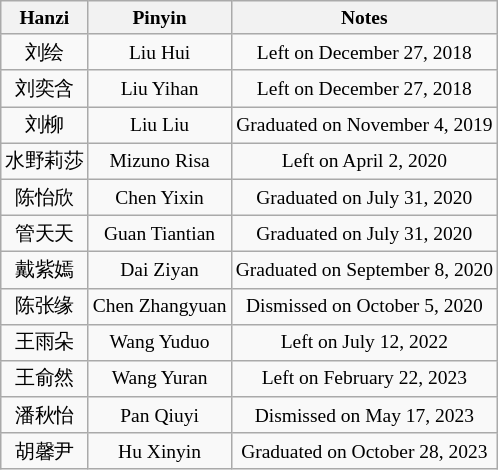<table class="wikitable" style="text-align:center;font-size:small;">
<tr>
<th>Hanzi</th>
<th>Pinyin</th>
<th>Notes</th>
</tr>
<tr>
<td>刘绘</td>
<td>Liu Hui</td>
<td>Left on December 27, 2018</td>
</tr>
<tr>
<td>刘奕含</td>
<td>Liu Yihan</td>
<td>Left on December 27, 2018</td>
</tr>
<tr>
<td>刘柳</td>
<td>Liu Liu</td>
<td>Graduated on November 4, 2019</td>
</tr>
<tr>
<td>水野莉莎</td>
<td>Mizuno Risa</td>
<td>Left on April 2, 2020</td>
</tr>
<tr>
<td>陈怡欣</td>
<td>Chen Yixin</td>
<td>Graduated on July 31, 2020</td>
</tr>
<tr>
<td>管天天</td>
<td>Guan Tiantian</td>
<td>Graduated on July 31, 2020</td>
</tr>
<tr>
<td>戴紫嫣</td>
<td>Dai Ziyan</td>
<td>Graduated on September 8, 2020</td>
</tr>
<tr>
<td>陈张缘</td>
<td>Chen Zhangyuan</td>
<td>Dismissed on October 5, 2020</td>
</tr>
<tr>
<td>王雨朵</td>
<td>Wang Yuduo</td>
<td>Left on July 12, 2022</td>
</tr>
<tr>
<td>王俞然</td>
<td>Wang Yuran</td>
<td>Left on February 22, 2023</td>
</tr>
<tr>
<td>潘秋怡</td>
<td>Pan Qiuyi</td>
<td>Dismissed on May 17, 2023</td>
</tr>
<tr>
<td>胡馨尹</td>
<td>Hu Xinyin</td>
<td>Graduated on October 28, 2023</td>
</tr>
</table>
